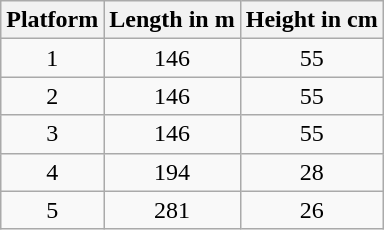<table class="wikitable">
<tr>
<th>Platform</th>
<th>Length in m</th>
<th>Height in cm</th>
</tr>
<tr>
<td align="center">1</td>
<td align="center">146</td>
<td align="center">55</td>
</tr>
<tr>
<td align="center">2</td>
<td align="center">146</td>
<td align="center">55</td>
</tr>
<tr>
<td align="center">3</td>
<td align="center">146</td>
<td align="center">55</td>
</tr>
<tr>
<td align="center">4</td>
<td align="center">194</td>
<td align="center">28</td>
</tr>
<tr>
<td align="center">5</td>
<td align="center">281</td>
<td align="center">26</td>
</tr>
</table>
